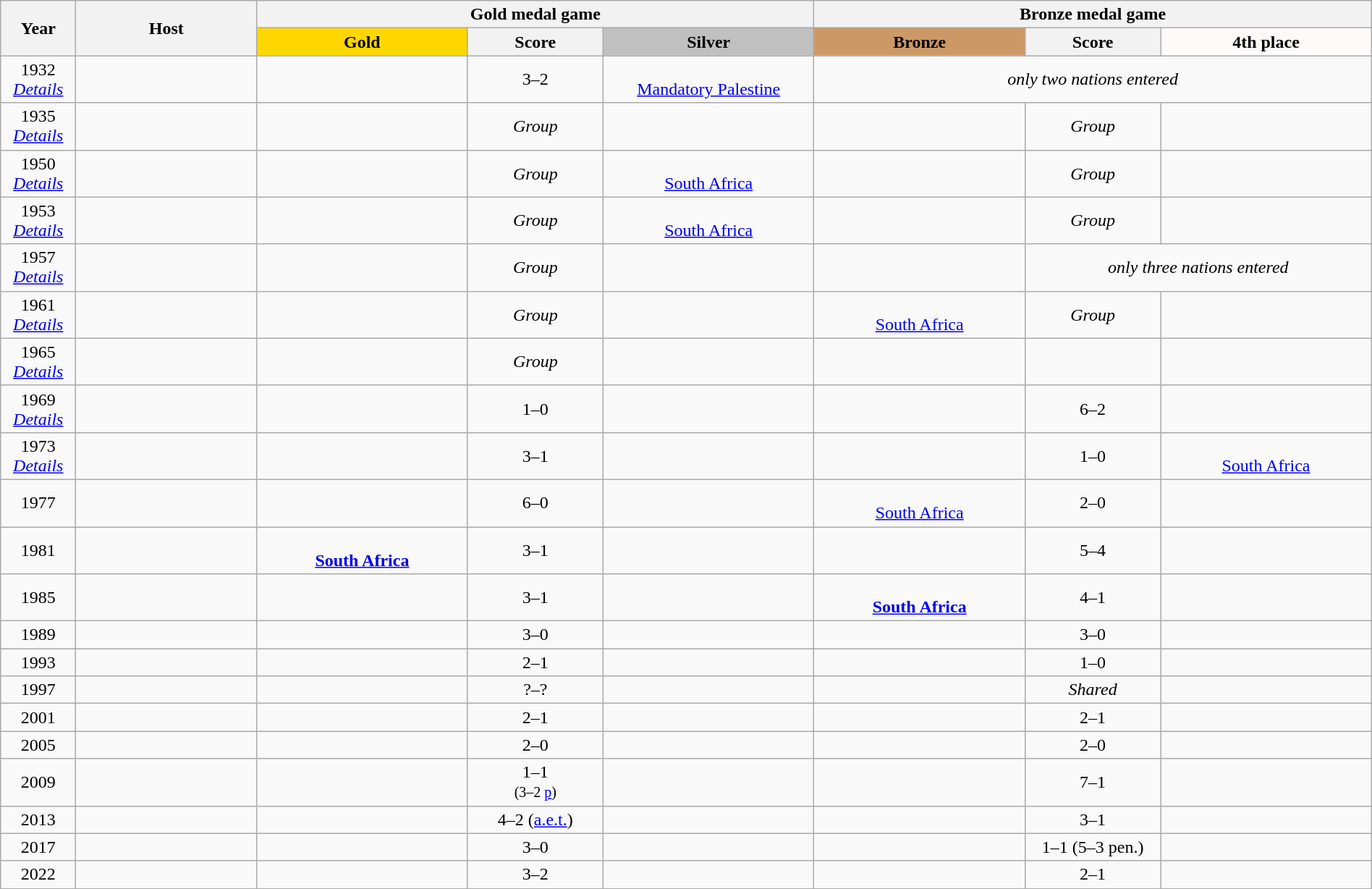<table class="wikitable" style="font-size: 100%; text-align: center; width: 100%;">
<tr>
<th rowspan="2" style="width:5%;">Year</th>
<th rowspan="2" style="width:12%;">Host</th>
<th colspan="3">Gold medal game</th>
<th colspan="3">Bronze medal game</th>
</tr>
<tr style="background:#efefef;">
<th style="width:14%; background:gold;">Gold</th>
<th width=9%>Score</th>
<th style="width:14%; background:silver;">Silver</th>
<th style="width:14%; background:#c96;">Bronze</th>
<th width=9%>Score</th>
<th style="width:14%; background:snow;">4th place</th>
</tr>
<tr align=center>
<td>1932 <br> <em><a href='#'>Details</a></em></td>
<td></td>
<td><strong></strong></td>
<td>3–2</td>
<td> <br> <a href='#'>Mandatory Palestine</a></td>
<td colspan="3"><em>only two nations entered</em></td>
</tr>
<tr align=center>
<td>1935 <br> <em><a href='#'>Details</a></em></td>
<td></td>
<td><strong></strong></td>
<td><em>Group</em></td>
<td></td>
<td></td>
<td><em>Group</em></td>
<td></td>
</tr>
<tr align=center>
<td>1950 <br> <em><a href='#'>Details</a></em></td>
<td></td>
<td><strong></strong></td>
<td><em>Group</em></td>
<td> <br> <a href='#'>South Africa</a></td>
<td></td>
<td><em>Group</em></td>
<td></td>
</tr>
<tr align=center>
<td>1953 <br> <em><a href='#'>Details</a></em></td>
<td></td>
<td><strong></strong></td>
<td><em>Group</em></td>
<td> <br> <a href='#'>South Africa</a></td>
<td></td>
<td><em>Group</em></td>
<td></td>
</tr>
<tr align=center>
<td>1957 <br> <em><a href='#'>Details</a></em></td>
<td></td>
<td><strong></strong></td>
<td><em>Group</em></td>
<td></td>
<td></td>
<td colspan="2"><em>only three nations entered</em></td>
</tr>
<tr align=center>
<td>1961 <br> <em><a href='#'>Details</a></em></td>
<td></td>
<td><strong></strong></td>
<td><em>Group</em></td>
<td></td>
<td> <br> <a href='#'>South Africa</a></td>
<td><em>Group</em></td>
<td></td>
</tr>
<tr align=center>
<td>1965 <br> <em><a href='#'>Details</a></em></td>
<td></td>
<td><strong></strong></td>
<td><em>Group</em></td>
<td></td>
<td></td>
<td></td>
<td></td>
</tr>
<tr align=center>
<td>1969 <br> <em><a href='#'>Details</a></em></td>
<td></td>
<td><strong></strong></td>
<td>1–0</td>
<td></td>
<td></td>
<td>6–2</td>
<td></td>
</tr>
<tr align=center>
<td>1973 <br> <em><a href='#'>Details</a></em></td>
<td></td>
<td><strong></strong></td>
<td>3–1</td>
<td></td>
<td></td>
<td>1–0</td>
<td> <br> <a href='#'>South Africa</a></td>
</tr>
<tr align=center>
<td>1977</td>
<td></td>
<td><strong></strong></td>
<td>6–0</td>
<td></td>
<td> <br> <a href='#'>South Africa</a></td>
<td>2–0</td>
<td></td>
</tr>
<tr align=center>
<td>1981</td>
<td></td>
<td> <br> <strong><a href='#'>South Africa</a></strong></td>
<td>3–1</td>
<td></td>
<td></td>
<td>5–4</td>
<td></td>
</tr>
<tr align=center>
<td>1985</td>
<td></td>
<td><strong></strong></td>
<td>3–1</td>
<td></td>
<td> <br> <strong><a href='#'>South Africa</a></strong></td>
<td>4–1</td>
<td></td>
</tr>
<tr align=center>
<td>1989</td>
<td></td>
<td><strong></strong></td>
<td>3–0</td>
<td></td>
<td></td>
<td>3–0</td>
<td></td>
</tr>
<tr align=center>
<td>1993</td>
<td></td>
<td><strong></strong></td>
<td>2–1</td>
<td></td>
<td></td>
<td>1–0</td>
<td></td>
</tr>
<tr align=center>
<td>1997</td>
<td></td>
<td><strong></strong></td>
<td>?–?</td>
<td></td>
<td></td>
<td><em>Shared</em></td>
<td></td>
</tr>
<tr align=center>
<td>2001</td>
<td></td>
<td><strong></strong></td>
<td>2–1</td>
<td></td>
<td></td>
<td>2–1</td>
<td></td>
</tr>
<tr>
<td>2005</td>
<td></td>
<td><strong></strong></td>
<td>2–0</td>
<td></td>
<td></td>
<td>2–0</td>
<td></td>
</tr>
<tr>
<td>2009</td>
<td></td>
<td><strong></strong></td>
<td>1–1 <br><small>(3–2 <a href='#'>p</a>)</small></td>
<td></td>
<td></td>
<td>7–1</td>
<td></td>
</tr>
<tr>
<td>2013</td>
<td></td>
<td><strong></strong></td>
<td>4–2 (<a href='#'>a.e.t.</a>)</td>
<td></td>
<td></td>
<td>3–1</td>
<td></td>
</tr>
<tr>
<td>2017</td>
<td></td>
<td><strong></strong></td>
<td>3–0</td>
<td></td>
<td></td>
<td>1–1 (5–3 pen.)</td>
<td></td>
</tr>
<tr>
<td>2022</td>
<td></td>
<td><strong></strong></td>
<td>3–2</td>
<td></td>
<td></td>
<td>2–1</td>
<td></td>
</tr>
</table>
